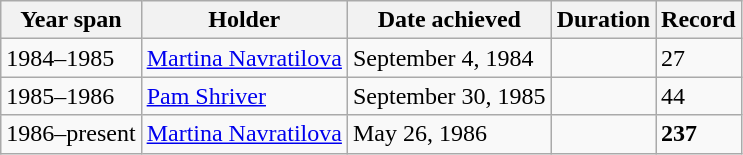<table class="wikitable nowrap">
<tr>
<th scope="col">Year span</th>
<th scope="col">Holder</th>
<th scope="col">Date achieved</th>
<th scope="col">Duration</th>
<th scope="col">Record</th>
</tr>
<tr>
<td>1984–1985</td>
<td> <a href='#'>Martina Navratilova</a></td>
<td>September 4, 1984</td>
<td></td>
<td>27</td>
</tr>
<tr>
<td>1985–1986</td>
<td> <a href='#'>Pam Shriver</a></td>
<td>September 30, 1985</td>
<td></td>
<td>44</td>
</tr>
<tr>
<td>1986–present</td>
<td> <a href='#'>Martina Navratilova</a></td>
<td>May 26, 1986</td>
<td></td>
<td><strong>237</strong></td>
</tr>
</table>
